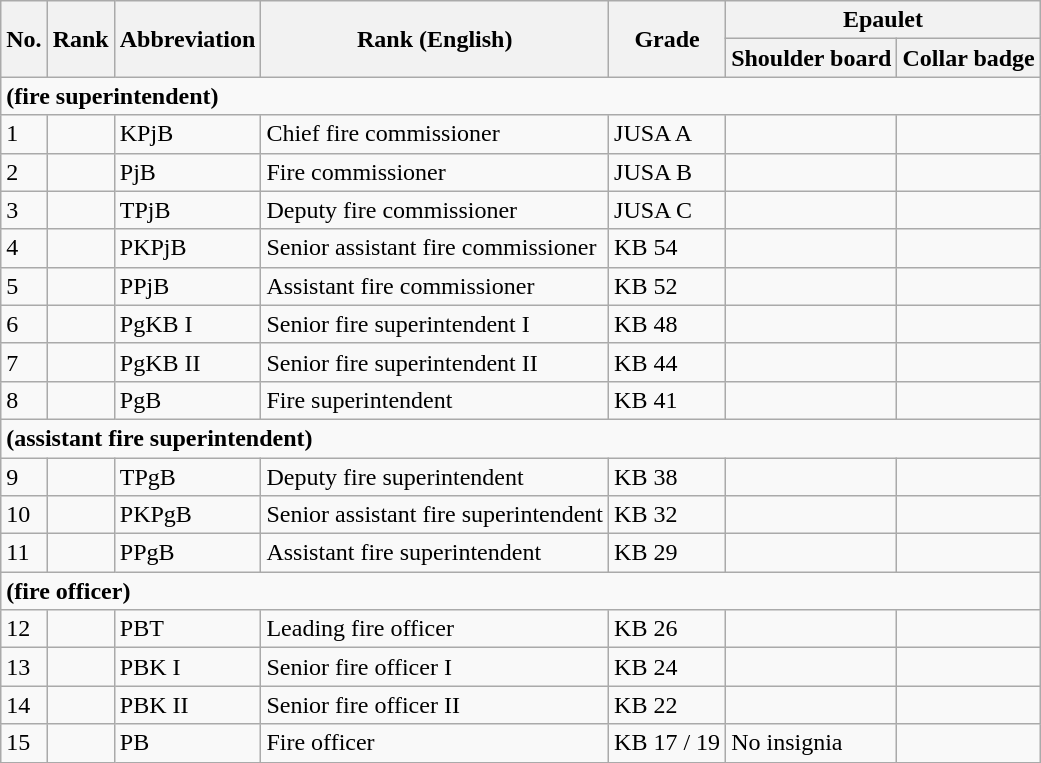<table class="wikitable">
<tr>
<th rowspan="2">No.</th>
<th rowspan="2">Rank</th>
<th rowspan="2">Abbreviation</th>
<th rowspan="2">Rank (English)</th>
<th rowspan="2">Grade</th>
<th colspan="2">Epaulet</th>
</tr>
<tr>
<th>Shoulder board</th>
<th>Collar badge</th>
</tr>
<tr>
<td colspan="7"><strong> (fire superintendent)</strong></td>
</tr>
<tr>
<td>1</td>
<td></td>
<td>KPjB</td>
<td>Chief fire commissioner</td>
<td>JUSA A</td>
<td></td>
<td></td>
</tr>
<tr>
<td>2</td>
<td></td>
<td>PjB</td>
<td>Fire commissioner</td>
<td>JUSA B</td>
<td></td>
<td></td>
</tr>
<tr>
<td>3</td>
<td></td>
<td>TPjB</td>
<td>Deputy fire commissioner</td>
<td>JUSA C</td>
<td></td>
<td></td>
</tr>
<tr>
<td>4</td>
<td></td>
<td>PKPjB</td>
<td>Senior assistant fire commissioner</td>
<td>KB 54</td>
<td></td>
<td></td>
</tr>
<tr>
<td>5</td>
<td></td>
<td>PPjB</td>
<td>Assistant fire commissioner</td>
<td>KB 52</td>
<td></td>
<td></td>
</tr>
<tr>
<td>6</td>
<td></td>
<td>PgKB I</td>
<td>Senior fire superintendent I</td>
<td>KB 48</td>
<td></td>
<td></td>
</tr>
<tr>
<td>7</td>
<td></td>
<td>PgKB II</td>
<td>Senior fire superintendent II</td>
<td>KB 44</td>
<td></td>
<td></td>
</tr>
<tr>
<td>8</td>
<td></td>
<td>PgB</td>
<td>Fire superintendent</td>
<td>KB 41</td>
<td></td>
<td></td>
</tr>
<tr>
<td colspan="7"><strong> (assistant fire superintendent)</strong></td>
</tr>
<tr>
<td>9</td>
<td></td>
<td>TPgB</td>
<td>Deputy fire superintendent</td>
<td>KB 38</td>
<td></td>
<td></td>
</tr>
<tr>
<td>10</td>
<td></td>
<td>PKPgB</td>
<td>Senior assistant fire superintendent</td>
<td>KB 32</td>
<td></td>
<td></td>
</tr>
<tr>
<td>11</td>
<td></td>
<td>PPgB</td>
<td>Assistant fire superintendent</td>
<td>KB 29</td>
<td></td>
<td></td>
</tr>
<tr>
<td colspan="7"><strong> (fire officer)</strong></td>
</tr>
<tr>
<td>12</td>
<td></td>
<td>PBT</td>
<td>Leading fire officer</td>
<td>KB 26</td>
<td></td>
<td></td>
</tr>
<tr>
<td>13</td>
<td></td>
<td>PBK I</td>
<td>Senior fire officer I</td>
<td>KB 24</td>
<td></td>
<td></td>
</tr>
<tr>
<td>14</td>
<td></td>
<td>PBK II</td>
<td>Senior fire officer II</td>
<td>KB 22</td>
<td></td>
<td></td>
</tr>
<tr>
<td>15</td>
<td></td>
<td>PB</td>
<td>Fire officer</td>
<td>KB 17 / 19</td>
<td>No insignia</td>
<td></td>
</tr>
</table>
